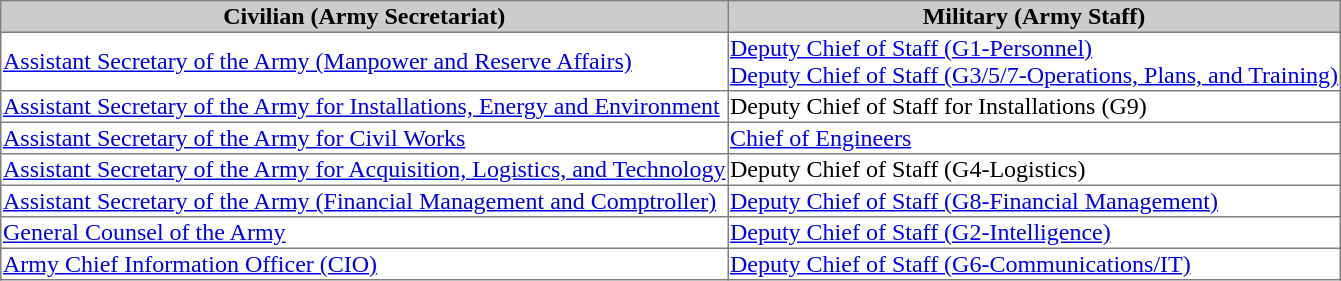<table border=1 style="border-collapse: collapse;">
<tr bgcolor=cccccc>
<th>Civilian (Army Secretariat)</th>
<th>Military (Army Staff)</th>
</tr>
<tr>
<td><a href='#'>Assistant Secretary of the Army (Manpower and Reserve Affairs)</a></td>
<td><a href='#'>Deputy Chief of Staff (G1-Personnel)</a><br><a href='#'>Deputy Chief of Staff (G3/5/7-Operations, Plans, and Training)</a></td>
</tr>
<tr>
<td><a href='#'>Assistant Secretary of the Army for Installations, Energy and Environment</a></td>
<td>Deputy Chief of Staff for Installations (G9)</td>
</tr>
<tr>
<td><a href='#'>Assistant Secretary of the Army for Civil Works</a></td>
<td><a href='#'>Chief of Engineers</a></td>
</tr>
<tr>
<td><a href='#'>Assistant Secretary of the Army for Acquisition, Logistics, and Technology</a></td>
<td>Deputy Chief of Staff (G4-Logistics)</td>
</tr>
<tr>
<td><a href='#'>Assistant Secretary of the Army (Financial Management and Comptroller)</a></td>
<td><a href='#'>Deputy Chief of Staff (G8-Financial Management)</a></td>
</tr>
<tr>
<td><a href='#'>General Counsel of the Army</a></td>
<td><a href='#'>Deputy Chief of Staff (G2-Intelligence)</a></td>
</tr>
<tr>
<td><a href='#'>Army Chief Information Officer (CIO)</a></td>
<td><a href='#'>Deputy Chief of Staff (G6-Communications/IT)</a></td>
</tr>
</table>
